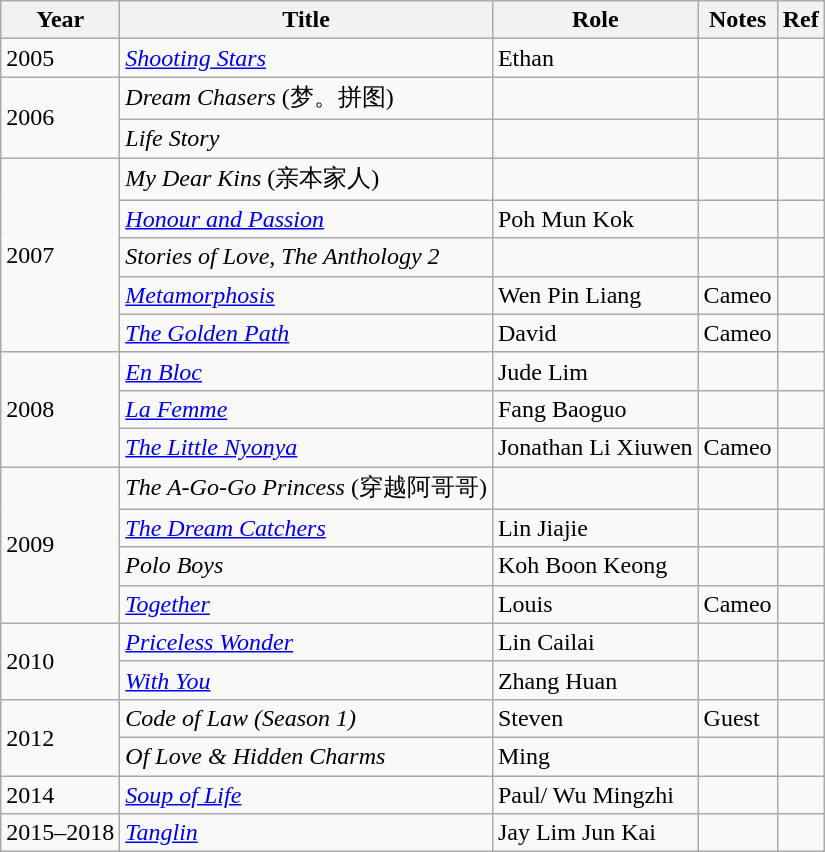<table class="wikitable sortable">
<tr>
<th>Year</th>
<th>Title</th>
<th>Role</th>
<th class="unsortable">Notes</th>
<th class="unsortable">Ref</th>
</tr>
<tr>
<td>2005</td>
<td><em><a href='#'>Shooting Stars</a></em></td>
<td>Ethan</td>
<td></td>
<td></td>
</tr>
<tr>
<td rowspan="2">2006</td>
<td><em>Dream Chasers</em> (梦。拼图)</td>
<td></td>
<td></td>
<td></td>
</tr>
<tr>
<td><em>Life Story</em></td>
<td></td>
<td></td>
<td></td>
</tr>
<tr>
<td rowspan="5">2007</td>
<td><em>My Dear Kins</em> (亲本家人)</td>
<td></td>
<td></td>
<td></td>
</tr>
<tr>
<td><em><a href='#'>Honour and Passion</a></em></td>
<td>Poh Mun Kok</td>
<td></td>
<td></td>
</tr>
<tr>
<td><em>Stories of Love, The Anthology 2</em></td>
<td></td>
<td></td>
<td></td>
</tr>
<tr>
<td><em><a href='#'>Metamorphosis</a></em></td>
<td>Wen Pin Liang</td>
<td>Cameo</td>
<td></td>
</tr>
<tr>
<td><em><a href='#'>The Golden Path</a></em></td>
<td>David</td>
<td>Cameo</td>
<td></td>
</tr>
<tr>
<td rowspan="3">2008</td>
<td><em><a href='#'>En Bloc</a></em></td>
<td>Jude Lim</td>
<td></td>
<td></td>
</tr>
<tr>
<td><em><a href='#'>La Femme</a></em></td>
<td>Fang Baoguo</td>
<td></td>
<td></td>
</tr>
<tr>
<td><em><a href='#'>The Little Nyonya</a></em></td>
<td>Jonathan Li Xiuwen</td>
<td>Cameo</td>
<td></td>
</tr>
<tr>
<td rowspan="4">2009</td>
<td><em>The A-Go-Go Princess</em> (穿越阿哥哥)</td>
<td></td>
<td></td>
<td></td>
</tr>
<tr>
<td><em><a href='#'>The Dream Catchers</a></em></td>
<td>Lin Jiajie</td>
<td></td>
<td></td>
</tr>
<tr>
<td><em>Polo Boys</em></td>
<td>Koh Boon Keong</td>
<td></td>
<td></td>
</tr>
<tr>
<td><em><a href='#'>Together</a></em></td>
<td>Louis</td>
<td>Cameo</td>
<td></td>
</tr>
<tr>
<td rowspan="2">2010</td>
<td><em><a href='#'>Priceless Wonder</a></em></td>
<td>Lin Cailai</td>
<td></td>
<td></td>
</tr>
<tr>
<td><em><a href='#'>With You</a></em></td>
<td>Zhang Huan</td>
<td></td>
<td></td>
</tr>
<tr>
<td rowspan="2">2012</td>
<td><em>Code of Law (Season 1)</em></td>
<td>Steven</td>
<td>Guest</td>
<td></td>
</tr>
<tr>
<td><em>Of Love & Hidden Charms</em></td>
<td>Ming</td>
<td></td>
<td></td>
</tr>
<tr>
<td>2014</td>
<td><em><a href='#'>Soup of Life</a></em></td>
<td>Paul/ Wu Mingzhi</td>
<td></td>
<td></td>
</tr>
<tr>
<td>2015–2018</td>
<td><em><a href='#'>Tanglin</a></em></td>
<td>Jay Lim Jun Kai</td>
<td></td>
<td></td>
</tr>
</table>
